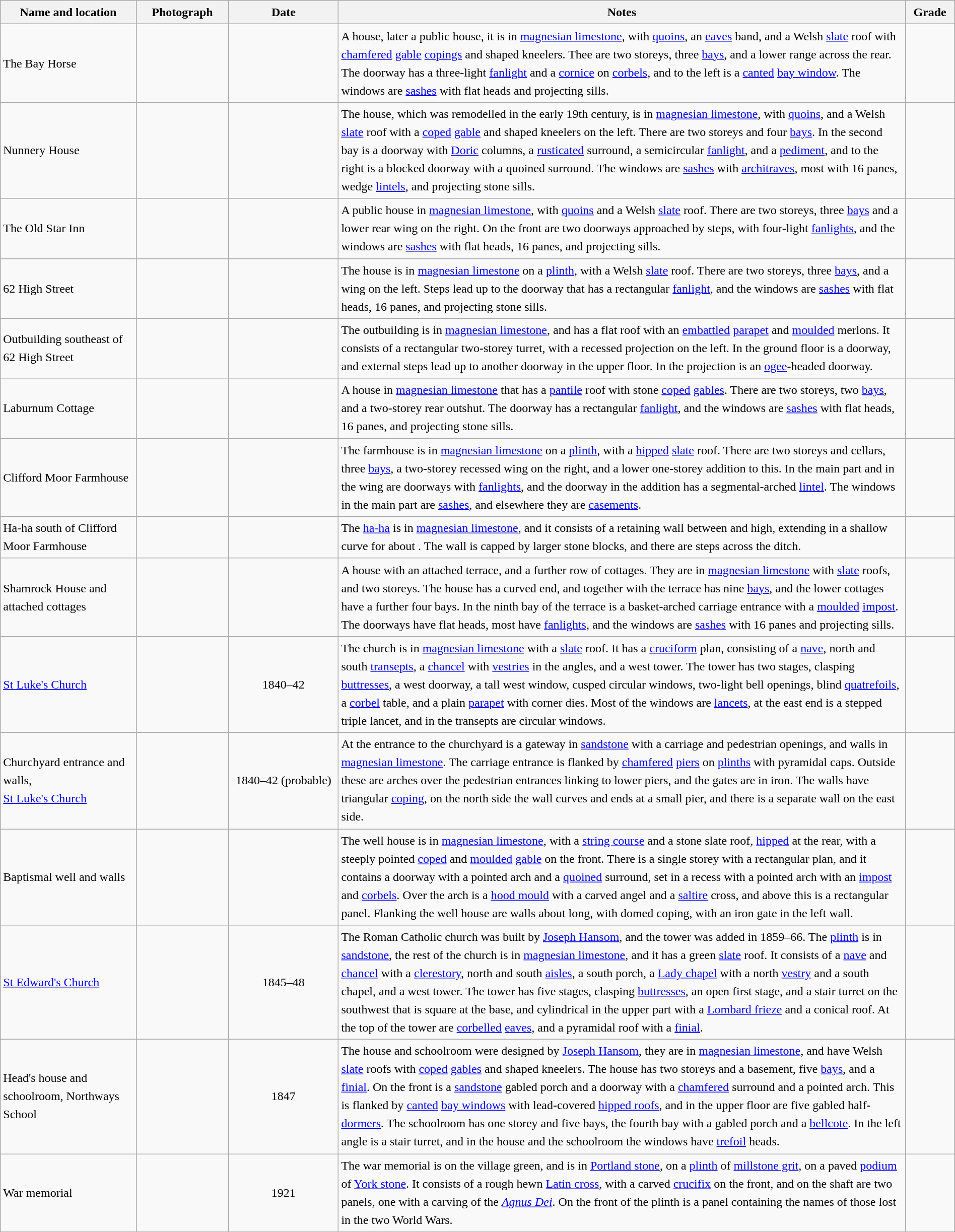<table class="wikitable sortable plainrowheaders" style="width:100%; border:0; text-align:left; line-height:150%;">
<tr>
<th scope="col"  style="width:150px">Name and location</th>
<th scope="col"  style="width:100px" class="unsortable">Photograph</th>
<th scope="col"  style="width:120px">Date</th>
<th scope="col"  style="width:650px" class="unsortable">Notes</th>
<th scope="col"  style="width:50px">Grade</th>
</tr>
<tr>
<td>The Bay Horse<br><small></small></td>
<td></td>
<td align="center"></td>
<td>A house, later a public house, it is in <a href='#'>magnesian limestone</a>, with <a href='#'>quoins</a>, an <a href='#'>eaves</a> band, and a Welsh <a href='#'>slate</a> roof with <a href='#'>chamfered</a> <a href='#'>gable</a> <a href='#'>copings</a> and shaped kneelers.  Thee are two storeys, three <a href='#'>bays</a>, and a lower range across the rear.  The doorway has a three-light <a href='#'>fanlight</a> and a <a href='#'>cornice</a> on <a href='#'>corbels</a>, and to the left is a <a href='#'>canted</a> <a href='#'>bay window</a>.  The windows are <a href='#'>sashes</a> with flat heads and projecting sills.</td>
<td align="center" ></td>
</tr>
<tr>
<td>Nunnery House<br><small></small></td>
<td></td>
<td align="center"></td>
<td>The house, which was remodelled in the early 19th century, is in <a href='#'>magnesian limestone</a>, with <a href='#'>quoins</a>, and a Welsh <a href='#'>slate</a> roof with a <a href='#'>coped</a> <a href='#'>gable</a> and shaped kneelers on the left.  There are two storeys and four <a href='#'>bays</a>.  In the second bay is a doorway with <a href='#'>Doric</a> columns, a <a href='#'>rusticated</a> surround, a semicircular <a href='#'>fanlight</a>, and a <a href='#'>pediment</a>, and to the right is a blocked doorway with a quoined surround.  The windows are <a href='#'>sashes</a> with <a href='#'>architraves</a>, most with 16 panes, wedge <a href='#'>lintels</a>, and projecting stone sills.</td>
<td align="center" ></td>
</tr>
<tr>
<td>The Old Star Inn<br><small></small></td>
<td></td>
<td align="center"></td>
<td>A public house in <a href='#'>magnesian limestone</a>, with <a href='#'>quoins</a> and a Welsh <a href='#'>slate</a> roof.  There are two storeys, three <a href='#'>bays</a> and a lower rear wing on the right.  On the front are two doorways approached by steps, with four-light <a href='#'>fanlights</a>, and the windows are <a href='#'>sashes</a> with flat heads, 16 panes, and projecting sills.</td>
<td align="center" ></td>
</tr>
<tr>
<td>62 High Street<br><small></small></td>
<td></td>
<td align="center"></td>
<td>The house is in <a href='#'>magnesian limestone</a> on a <a href='#'>plinth</a>, with a Welsh <a href='#'>slate</a> roof.  There are two storeys, three <a href='#'>bays</a>, and a wing on the left.  Steps lead up to the doorway that has a rectangular <a href='#'>fanlight</a>, and the windows are <a href='#'>sashes</a> with flat heads, 16 panes, and projecting stone sills.</td>
<td align="center" ></td>
</tr>
<tr>
<td>Outbuilding southeast of 62 High Street<br><small></small></td>
<td></td>
<td align="center"></td>
<td>The outbuilding is in <a href='#'>magnesian limestone</a>, and has a flat roof with an <a href='#'>embattled</a> <a href='#'>parapet</a> and <a href='#'>moulded</a> merlons.  It consists of a rectangular two-storey turret, with a recessed projection on the left.  In the ground floor is a doorway, and external steps lead up to another doorway in the upper floor.  In the projection is an <a href='#'>ogee</a>-headed doorway.</td>
<td align="center" ></td>
</tr>
<tr>
<td>Laburnum Cottage<br><small></small></td>
<td></td>
<td align="center"></td>
<td>A house in <a href='#'>magnesian limestone</a> that has a <a href='#'>pantile</a> roof with stone <a href='#'>coped</a> <a href='#'>gables</a>.  There are two storeys, two <a href='#'>bays</a>, and a two-storey rear outshut.  The doorway has a rectangular <a href='#'>fanlight</a>, and the windows are <a href='#'>sashes</a> with flat heads, 16 panes, and projecting stone sills.</td>
<td align="center" ></td>
</tr>
<tr>
<td>Clifford Moor Farmhouse<br><small></small></td>
<td></td>
<td align="center"></td>
<td>The farmhouse is in <a href='#'>magnesian limestone</a> on a <a href='#'>plinth</a>, with a <a href='#'>hipped</a> <a href='#'>slate</a> roof.  There are two storeys and cellars, three <a href='#'>bays</a>, a two-storey recessed wing on the right, and a lower one-storey addition to this.  In the main part and in the wing are doorways with <a href='#'>fanlights</a>, and the doorway in the addition has a segmental-arched <a href='#'>lintel</a>.  The windows in the main part are <a href='#'>sashes</a>, and elsewhere they are <a href='#'>casements</a>.</td>
<td align="center" ></td>
</tr>
<tr>
<td>Ha-ha south of Clifford Moor Farmhouse<br><small></small></td>
<td></td>
<td align="center"></td>
<td>The <a href='#'>ha-ha</a> is in <a href='#'>magnesian limestone</a>, and it consists of a retaining wall between  and  high, extending in a shallow curve for about . The wall is capped by larger stone blocks, and there are steps across the ditch.</td>
<td align="center" ></td>
</tr>
<tr>
<td>Shamrock House and attached cottages<br><small></small></td>
<td></td>
<td align="center"></td>
<td>A house with an attached terrace, and a further row of cottages. They are in <a href='#'>magnesian limestone</a> with <a href='#'>slate</a> roofs, and two storeys.  The house has a curved end, and together with the terrace has nine <a href='#'>bays</a>, and the lower cottages have a further four bays.  In the ninth bay of the terrace is a basket-arched carriage entrance with a <a href='#'>moulded</a> <a href='#'>impost</a>.  The doorways have flat heads, most have <a href='#'>fanlights</a>, and the windows are <a href='#'>sashes</a> with 16 panes and projecting sills.</td>
<td align="center" ></td>
</tr>
<tr>
<td><a href='#'>St Luke's Church</a><br><small></small></td>
<td></td>
<td align="center">1840–42</td>
<td>The church is in <a href='#'>magnesian limestone</a> with a <a href='#'>slate</a> roof.  It has a <a href='#'>cruciform</a> plan, consisting of a <a href='#'>nave</a>, north and south <a href='#'>transepts</a>, a <a href='#'>chancel</a> with <a href='#'>vestries</a> in the angles, and a west tower.  The tower has two stages, clasping <a href='#'>buttresses</a>, a west doorway, a tall west window, cusped circular windows, two-light bell openings, blind <a href='#'>quatrefoils</a>, a <a href='#'>corbel</a> table, and a plain <a href='#'>parapet</a> with corner dies.  Most of the windows are <a href='#'>lancets</a>, at the east end is a stepped triple lancet, and in the transepts are circular windows.</td>
<td align="center" ></td>
</tr>
<tr>
<td>Churchyard entrance and walls,<br><a href='#'>St Luke's Church</a><br><small></small></td>
<td></td>
<td align="center">1840–42 (probable)</td>
<td>At the entrance to the churchyard is a gateway in <a href='#'>sandstone</a> with a carriage and pedestrian openings, and walls in <a href='#'>magnesian limestone</a>.  The carriage entrance is flanked by <a href='#'>chamfered</a> <a href='#'>piers</a> on <a href='#'>plinths</a> with pyramidal caps.  Outside these are arches over the pedestrian entrances linking to lower piers, and the gates are in iron.  The walls have triangular <a href='#'>coping</a>, on the north side the wall curves and ends at a small pier, and there is a separate wall on the east side.</td>
<td align="center" ></td>
</tr>
<tr>
<td>Baptismal well and walls<br><small></small></td>
<td></td>
<td align="center"></td>
<td>The well house is in <a href='#'>magnesian limestone</a>, with a <a href='#'>string course</a> and a stone slate roof, <a href='#'>hipped</a> at the rear, with a steeply pointed <a href='#'>coped</a> and <a href='#'>moulded</a> <a href='#'>gable</a> on the front.  There is a single storey with a rectangular plan, and it contains a doorway with a pointed arch and a <a href='#'>quoined</a> surround, set in a recess with a pointed arch with an <a href='#'>impost</a> and <a href='#'>corbels</a>.  Over the arch is a <a href='#'>hood mould</a> with a carved angel and a <a href='#'>saltire</a> cross, and above this is a rectangular panel.  Flanking the well house are walls about  long, with domed coping, with an iron gate in the left wall.</td>
<td align="center" ></td>
</tr>
<tr>
<td><a href='#'>St Edward's Church</a><br><small></small></td>
<td></td>
<td align="center">1845–48</td>
<td>The Roman Catholic church was built by <a href='#'>Joseph Hansom</a>, and the tower was added in 1859–66.  The <a href='#'>plinth</a> is in <a href='#'>sandstone</a>, the rest of the church is in <a href='#'>magnesian limestone</a>, and it has a green <a href='#'>slate</a> roof.  It consists of a <a href='#'>nave</a> and <a href='#'>chancel</a> with a <a href='#'>clerestory</a>, north and south <a href='#'>aisles</a>, a south porch, a <a href='#'>Lady chapel</a> with a north <a href='#'>vestry</a> and a south chapel, and a west tower.  The tower has five stages, clasping <a href='#'>buttresses</a>, an open first stage, and a stair turret on the southwest that is square at the base, and cylindrical in the upper part with a <a href='#'>Lombard frieze</a> and a conical roof.  At the top of the tower are <a href='#'>corbelled</a> <a href='#'>eaves</a>, and a pyramidal roof with a <a href='#'>finial</a>.</td>
<td align="center" ></td>
</tr>
<tr>
<td>Head's house and schoolroom, Northways School<br><small></small></td>
<td></td>
<td align="center">1847</td>
<td>The house and schoolroom were designed by <a href='#'>Joseph Hansom</a>, they are in <a href='#'>magnesian limestone</a>, and have Welsh <a href='#'>slate</a> roofs with <a href='#'>coped</a> <a href='#'>gables</a> and shaped kneelers.  The house has two storeys and a basement, five <a href='#'>bays</a>, and a <a href='#'>finial</a>.  On the front is a <a href='#'>sandstone</a> gabled porch and a doorway with a <a href='#'>chamfered</a> surround and a pointed arch.  This is flanked by <a href='#'>canted</a> <a href='#'>bay windows</a> with lead-covered <a href='#'>hipped roofs</a>, and in the upper floor are five gabled half-<a href='#'>dormers</a>.  The schoolroom has one storey and five bays, the fourth bay with a gabled porch and a <a href='#'>bellcote</a>.  In the left angle is a stair turret, and in the house and the schoolroom the windows have <a href='#'>trefoil</a> heads.</td>
<td align="center" ></td>
</tr>
<tr>
<td>War memorial<br><small></small></td>
<td></td>
<td align="center">1921</td>
<td>The war memorial is on the village green, and is in <a href='#'>Portland stone</a>, on a <a href='#'>plinth</a> of <a href='#'>millstone grit</a>, on a paved <a href='#'>podium</a> of <a href='#'>York stone</a>.  It consists of a rough hewn <a href='#'>Latin cross</a>, with a carved <a href='#'>crucifix</a> on the front, and on the shaft are two panels, one with a carving of the <em><a href='#'>Agnus Dei</a></em>.    On the front of the plinth is a panel containing the names of those lost in the two World Wars.</td>
<td align="center" ></td>
</tr>
<tr>
</tr>
</table>
